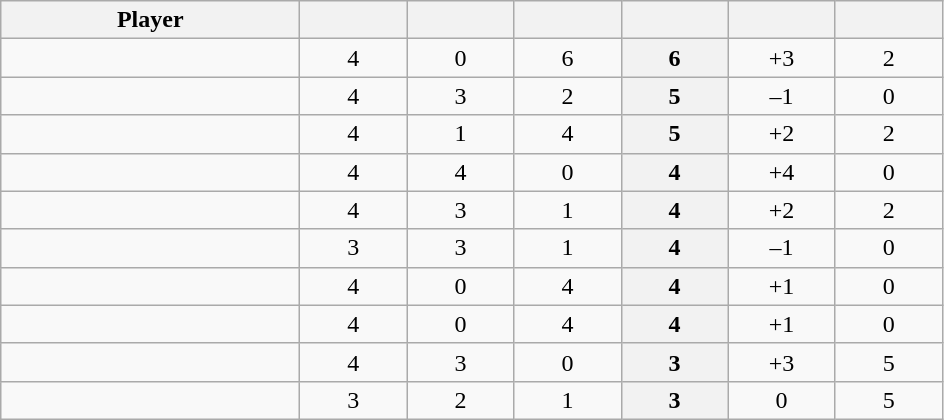<table class="wikitable sortable" style="text-align: center">
<tr>
<th style="width: 12em;">Player</th>
<th style="width: 4em;"></th>
<th style="width: 4em;"></th>
<th style="width: 4em;"></th>
<th style="width: 4em;"></th>
<th data-sort-type="number" style="width: 4em;"></th>
<th style="width: 4em;"></th>
</tr>
<tr>
<td style="text-align:left;"> </td>
<td>4</td>
<td>0</td>
<td>6</td>
<th>6</th>
<td>+3</td>
<td>2</td>
</tr>
<tr>
<td style="text-align:left;"> </td>
<td>4</td>
<td>3</td>
<td>2</td>
<th>5</th>
<td>–1</td>
<td>0</td>
</tr>
<tr>
<td style="text-align:left;"> </td>
<td>4</td>
<td>1</td>
<td>4</td>
<th>5</th>
<td>+2</td>
<td>2</td>
</tr>
<tr>
<td style="text-align:left;"> </td>
<td>4</td>
<td>4</td>
<td>0</td>
<th>4</th>
<td>+4</td>
<td>0</td>
</tr>
<tr>
<td style="text-align:left;"> </td>
<td>4</td>
<td>3</td>
<td>1</td>
<th>4</th>
<td>+2</td>
<td>2</td>
</tr>
<tr>
<td style="text-align:left;"> </td>
<td>3</td>
<td>3</td>
<td>1</td>
<th>4</th>
<td>–1</td>
<td>0</td>
</tr>
<tr>
<td style="text-align:left;"> </td>
<td>4</td>
<td>0</td>
<td>4</td>
<th>4</th>
<td>+1</td>
<td>0</td>
</tr>
<tr>
<td style="text-align:left;"> </td>
<td>4</td>
<td>0</td>
<td>4</td>
<th>4</th>
<td>+1</td>
<td>0</td>
</tr>
<tr>
<td style="text-align:left;"> </td>
<td>4</td>
<td>3</td>
<td>0</td>
<th>3</th>
<td>+3</td>
<td>5</td>
</tr>
<tr>
<td style="text-align:left;"> </td>
<td>3</td>
<td>2</td>
<td>1</td>
<th>3</th>
<td>0</td>
<td>5</td>
</tr>
</table>
